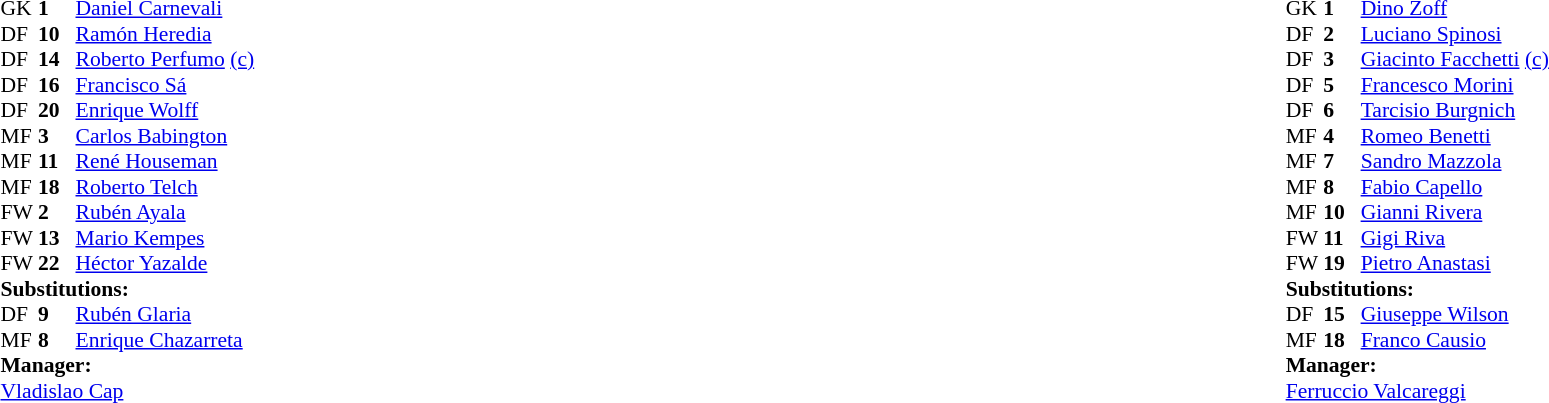<table width="100%">
<tr>
<td valign="top" width="50%"><br><table style="font-size: 90%" cellspacing="0" cellpadding="0">
<tr>
<td colspan="4"></td>
</tr>
<tr>
<th width="25"></th>
<th width="25"></th>
</tr>
<tr>
<td>GK</td>
<td><strong>1</strong></td>
<td><a href='#'>Daniel Carnevali</a></td>
</tr>
<tr>
<td>DF</td>
<td><strong>10</strong></td>
<td><a href='#'>Ramón Heredia</a></td>
</tr>
<tr>
<td>DF</td>
<td><strong>14</strong></td>
<td><a href='#'>Roberto Perfumo</a> <a href='#'>(c)</a></td>
</tr>
<tr>
<td>DF</td>
<td><strong>16</strong></td>
<td><a href='#'>Francisco Sá</a></td>
</tr>
<tr>
<td>DF</td>
<td><strong>20</strong></td>
<td><a href='#'>Enrique Wolff</a></td>
<td></td>
<td></td>
</tr>
<tr>
<td>MF</td>
<td><strong>3</strong></td>
<td><a href='#'>Carlos Babington</a></td>
<td></td>
</tr>
<tr>
<td>MF</td>
<td><strong>11</strong></td>
<td><a href='#'>René Houseman</a></td>
</tr>
<tr>
<td>MF</td>
<td><strong>18</strong></td>
<td><a href='#'>Roberto Telch</a></td>
</tr>
<tr>
<td>FW</td>
<td><strong>2</strong></td>
<td><a href='#'>Rubén Ayala</a></td>
</tr>
<tr>
<td>FW</td>
<td><strong>13</strong></td>
<td><a href='#'>Mario Kempes</a></td>
</tr>
<tr>
<td>FW</td>
<td><strong>22</strong></td>
<td><a href='#'>Héctor Yazalde</a></td>
<td></td>
<td></td>
</tr>
<tr>
<td colspan=3><strong>Substitutions:</strong></td>
</tr>
<tr>
<td>DF</td>
<td><strong>9</strong></td>
<td><a href='#'>Rubén Glaria</a></td>
<td></td>
<td></td>
</tr>
<tr>
<td>MF</td>
<td><strong>8</strong></td>
<td><a href='#'>Enrique Chazarreta</a></td>
<td></td>
<td></td>
</tr>
<tr>
<td colspan=3><strong>Manager:</strong></td>
</tr>
<tr>
<td colspan="4"><a href='#'>Vladislao Cap</a></td>
</tr>
</table>
</td>
<td valign="top" width="50%"><br><table style="font-size: 90%" cellspacing="0" cellpadding="0" align=center>
<tr>
<td colspan="4"></td>
</tr>
<tr>
<th width="25"></th>
<th width="25"></th>
</tr>
<tr>
<td>GK</td>
<td><strong>1</strong></td>
<td><a href='#'>Dino Zoff</a></td>
</tr>
<tr>
<td>DF</td>
<td><strong>2</strong></td>
<td><a href='#'>Luciano Spinosi</a></td>
</tr>
<tr>
<td>DF</td>
<td><strong>3</strong></td>
<td><a href='#'>Giacinto Facchetti</a> <a href='#'>(c)</a></td>
</tr>
<tr>
<td>DF</td>
<td><strong>5</strong></td>
<td><a href='#'>Francesco Morini</a></td>
<td></td>
<td></td>
</tr>
<tr>
<td>DF</td>
<td><strong>6</strong></td>
<td><a href='#'>Tarcisio Burgnich</a></td>
</tr>
<tr>
<td>MF</td>
<td><strong>4</strong></td>
<td><a href='#'>Romeo Benetti</a></td>
<td></td>
</tr>
<tr>
<td>MF</td>
<td><strong>7</strong></td>
<td><a href='#'>Sandro Mazzola</a></td>
</tr>
<tr>
<td>MF</td>
<td><strong>8</strong></td>
<td><a href='#'>Fabio Capello</a></td>
</tr>
<tr>
<td>MF</td>
<td><strong>10</strong></td>
<td><a href='#'>Gianni Rivera</a></td>
<td></td>
<td></td>
</tr>
<tr>
<td>FW</td>
<td><strong>11</strong></td>
<td><a href='#'>Gigi Riva</a></td>
</tr>
<tr>
<td>FW</td>
<td><strong>19</strong></td>
<td><a href='#'>Pietro Anastasi</a></td>
</tr>
<tr>
<td colspan=3><strong>Substitutions:</strong></td>
</tr>
<tr>
<td>DF</td>
<td><strong>15</strong></td>
<td><a href='#'>Giuseppe Wilson</a></td>
<td></td>
<td></td>
</tr>
<tr>
<td>MF</td>
<td><strong>18</strong></td>
<td><a href='#'>Franco Causio</a></td>
<td></td>
<td></td>
</tr>
<tr>
<td colspan=3><strong>Manager:</strong></td>
</tr>
<tr>
<td colspan="4"><a href='#'>Ferruccio Valcareggi</a></td>
</tr>
</table>
</td>
</tr>
</table>
